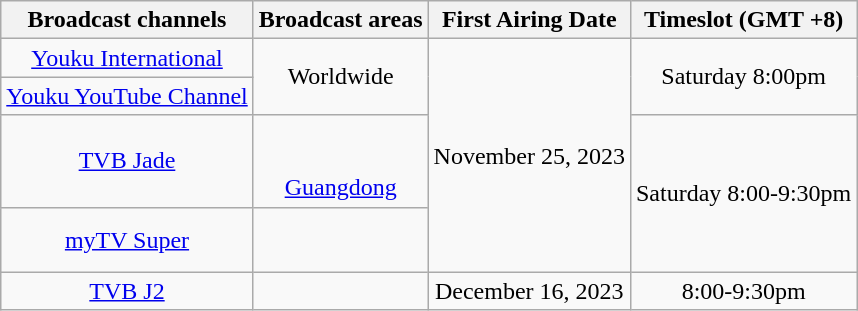<table class="wikitable"  style="text-align:center">
<tr>
<th>Broadcast channels</th>
<th>Broadcast areas</th>
<th>First Airing Date</th>
<th>Timeslot (GMT +8)</th>
</tr>
<tr>
<td><a href='#'>Youku International</a></td>
<td rowspan="2">Worldwide</td>
<td rowspan="4">November 25, 2023</td>
<td rowspan="2">Saturday 8:00pm</td>
</tr>
<tr>
<td><a href='#'>Youku YouTube Channel</a></td>
</tr>
<tr>
<td><a href='#'>TVB Jade</a></td>
<td><br><br> <a href='#'>Guangdong</a></td>
<td rowspan="2">Saturday 8:00-9:30pm</td>
</tr>
<tr>
<td><a href='#'>myTV Super</a></td>
<td><br><br></td>
</tr>
<tr>
<td><a href='#'>TVB J2</a></td>
<td></td>
<td>December 16, 2023</td>
<td>8:00-9:30pm</td>
</tr>
</table>
